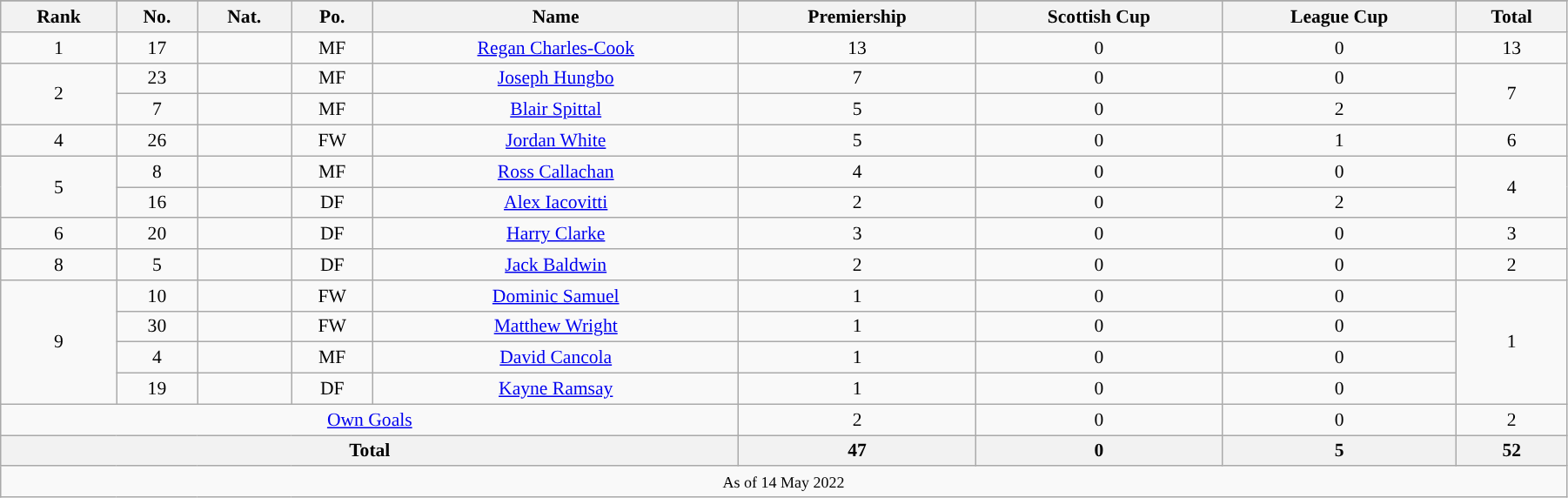<table class="wikitable"  style="text-align:center; font-size:90%; width:95%;">
<tr>
</tr>
<tr>
<th>Rank</th>
<th>No.</th>
<th>Nat.</th>
<th>Po.</th>
<th>Name</th>
<th>Premiership</th>
<th>Scottish Cup</th>
<th>League Cup</th>
<th>Total</th>
</tr>
<tr>
<td>1</td>
<td>17</td>
<td></td>
<td>MF</td>
<td><a href='#'>Regan Charles-Cook</a></td>
<td>13</td>
<td>0</td>
<td>0</td>
<td>13</td>
</tr>
<tr>
<td rowspan=2>2</td>
<td>23</td>
<td></td>
<td>MF</td>
<td><a href='#'>Joseph Hungbo</a></td>
<td>7</td>
<td>0</td>
<td>0</td>
<td rowspan=2>7</td>
</tr>
<tr>
<td>7</td>
<td></td>
<td>MF</td>
<td><a href='#'>Blair Spittal</a></td>
<td>5</td>
<td>0</td>
<td>2</td>
</tr>
<tr>
<td>4</td>
<td>26</td>
<td></td>
<td>FW</td>
<td><a href='#'>Jordan White</a></td>
<td>5</td>
<td>0</td>
<td>1</td>
<td>6</td>
</tr>
<tr>
<td rowspan=2>5</td>
<td>8</td>
<td></td>
<td>MF</td>
<td><a href='#'>Ross Callachan</a></td>
<td>4</td>
<td>0</td>
<td>0</td>
<td rowspan=2>4</td>
</tr>
<tr>
<td>16</td>
<td></td>
<td>DF</td>
<td><a href='#'>Alex Iacovitti</a></td>
<td>2</td>
<td>0</td>
<td>2</td>
</tr>
<tr>
<td>6</td>
<td>20</td>
<td></td>
<td>DF</td>
<td><a href='#'>Harry Clarke</a></td>
<td>3</td>
<td>0</td>
<td>0</td>
<td>3</td>
</tr>
<tr>
<td>8</td>
<td>5</td>
<td></td>
<td>DF</td>
<td><a href='#'> Jack Baldwin</a></td>
<td>2</td>
<td>0</td>
<td>0</td>
<td>2</td>
</tr>
<tr>
<td rowspan=4>9</td>
<td>10</td>
<td></td>
<td>FW</td>
<td><a href='#'>Dominic Samuel</a></td>
<td>1</td>
<td>0</td>
<td>0</td>
<td rowspan=4>1</td>
</tr>
<tr>
<td>30</td>
<td></td>
<td>FW</td>
<td><a href='#'>Matthew Wright</a></td>
<td>1</td>
<td>0</td>
<td>0</td>
</tr>
<tr>
<td>4</td>
<td></td>
<td>MF</td>
<td><a href='#'>David Cancola</a></td>
<td>1</td>
<td>0</td>
<td>0</td>
</tr>
<tr>
<td>19</td>
<td></td>
<td>DF</td>
<td><a href='#'>Kayne Ramsay</a></td>
<td>1</td>
<td>0</td>
<td>0</td>
</tr>
<tr>
<td colspan="5"><a href='#'>Own Goals</a></td>
<td>2</td>
<td>0</td>
<td>0</td>
<td>2</td>
</tr>
<tr>
<th colspan="5" style="text-align:center;"><strong>Total</strong></th>
<th><strong>47</strong></th>
<th><strong>0</strong></th>
<th><strong>5</strong></th>
<th><strong>52</strong></th>
</tr>
<tr>
<td colspan="9"><small>As of 14 May 2022</small></td>
</tr>
</table>
